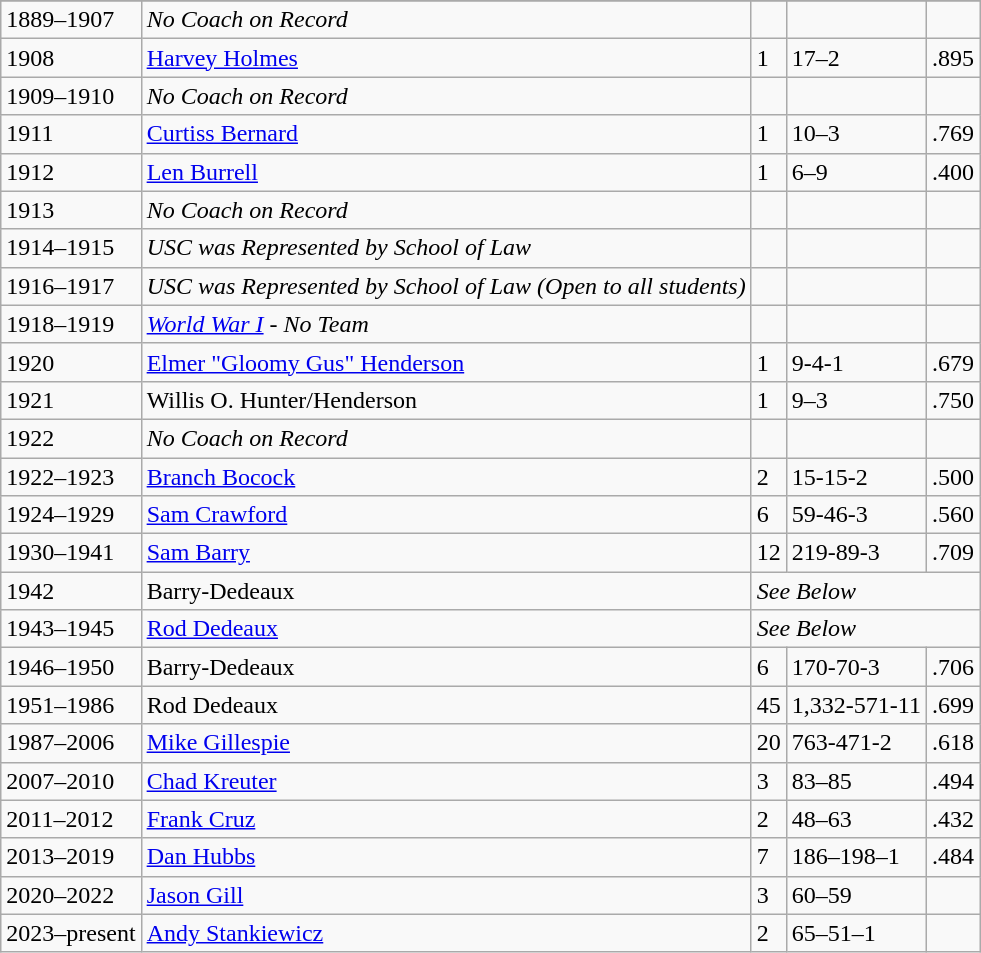<table class="wikitable sortable">
<tr>
</tr>
<tr>
<td>1889–1907</td>
<td><em>No Coach on Record</em></td>
<td></td>
<td></td>
<td></td>
</tr>
<tr>
<td>1908</td>
<td><a href='#'>Harvey Holmes</a></td>
<td>1</td>
<td>17–2</td>
<td>.895</td>
</tr>
<tr>
<td>1909–1910</td>
<td><em>No Coach on Record</em></td>
<td></td>
<td></td>
<td></td>
</tr>
<tr>
<td>1911</td>
<td><a href='#'>Curtiss Bernard</a></td>
<td>1</td>
<td>10–3</td>
<td>.769</td>
</tr>
<tr>
<td>1912</td>
<td><a href='#'>Len Burrell</a></td>
<td>1</td>
<td>6–9</td>
<td>.400</td>
</tr>
<tr>
<td>1913</td>
<td><em>No Coach on Record</em></td>
<td></td>
<td></td>
<td></td>
</tr>
<tr>
<td>1914–1915</td>
<td><em>USC was Represented by School of Law</em></td>
<td></td>
<td></td>
<td></td>
</tr>
<tr>
<td>1916–1917</td>
<td><em>USC was Represented by School of Law (Open to all students)</em></td>
<td></td>
<td></td>
<td></td>
</tr>
<tr>
<td>1918–1919</td>
<td><em><a href='#'>World War I</a> - No Team</em></td>
<td></td>
<td></td>
<td></td>
</tr>
<tr>
<td>1920</td>
<td><a href='#'>Elmer "Gloomy Gus" Henderson</a></td>
<td>1</td>
<td>9-4-1</td>
<td>.679</td>
</tr>
<tr>
<td>1921</td>
<td>Willis O. Hunter/Henderson</td>
<td>1</td>
<td>9–3</td>
<td>.750</td>
</tr>
<tr>
<td>1922</td>
<td><em>No Coach on Record</em></td>
<td></td>
<td></td>
<td></td>
</tr>
<tr>
<td>1922–1923</td>
<td><a href='#'>Branch Bocock</a></td>
<td>2</td>
<td>15-15-2</td>
<td>.500</td>
</tr>
<tr>
<td>1924–1929</td>
<td><a href='#'>Sam Crawford</a></td>
<td>6</td>
<td>59-46-3</td>
<td>.560</td>
</tr>
<tr>
<td>1930–1941</td>
<td><a href='#'>Sam Barry</a></td>
<td>12</td>
<td>219-89-3</td>
<td>.709</td>
</tr>
<tr>
<td>1942</td>
<td>Barry-Dedeaux</td>
<td colspan=3><em>See Below</em></td>
</tr>
<tr>
<td>1943–1945</td>
<td><a href='#'>Rod Dedeaux</a></td>
<td colspan=3><em>See Below</em></td>
</tr>
<tr>
<td>1946–1950</td>
<td>Barry-Dedeaux</td>
<td>6</td>
<td>170-70-3</td>
<td>.706</td>
</tr>
<tr>
<td>1951–1986</td>
<td>Rod Dedeaux</td>
<td>45</td>
<td>1,332-571-11</td>
<td>.699</td>
</tr>
<tr>
<td>1987–2006</td>
<td><a href='#'>Mike Gillespie</a></td>
<td>20</td>
<td>763-471-2</td>
<td>.618</td>
</tr>
<tr>
<td>2007–2010</td>
<td><a href='#'>Chad Kreuter</a></td>
<td>3</td>
<td>83–85</td>
<td>.494</td>
</tr>
<tr>
<td>2011–2012</td>
<td><a href='#'>Frank Cruz</a></td>
<td>2</td>
<td>48–63</td>
<td>.432</td>
</tr>
<tr>
<td>2013–2019</td>
<td><a href='#'>Dan Hubbs</a></td>
<td>7</td>
<td>186–198–1</td>
<td>.484</td>
</tr>
<tr>
<td>2020–2022</td>
<td><a href='#'>Jason Gill</a></td>
<td>3</td>
<td>60–59</td>
<td></td>
</tr>
<tr>
<td>2023–present</td>
<td><a href='#'>Andy Stankiewicz</a></td>
<td>2</td>
<td>65–51–1</td>
<td></td>
</tr>
</table>
